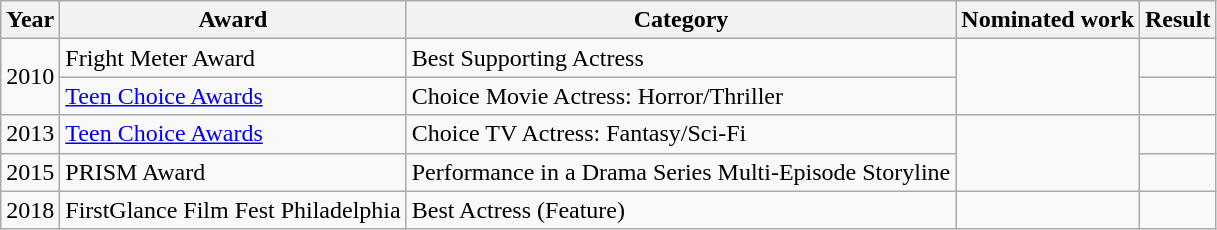<table class="wikitable sortable mw-collapsible">
<tr>
<th>Year</th>
<th>Award</th>
<th>Category</th>
<th>Nominated work</th>
<th>Result</th>
</tr>
<tr>
<td rowspan="2">2010</td>
<td>Fright Meter Award</td>
<td>Best Supporting Actress</td>
<td rowspan="2"></td>
<td></td>
</tr>
<tr>
<td><a href='#'>Teen Choice Awards</a></td>
<td>Choice Movie Actress: Horror/Thriller</td>
<td></td>
</tr>
<tr>
<td>2013</td>
<td><a href='#'>Teen Choice Awards</a></td>
<td>Choice TV Actress: Fantasy/Sci-Fi</td>
<td rowspan="2"></td>
<td></td>
</tr>
<tr>
<td>2015</td>
<td>PRISM Award</td>
<td>Performance in a Drama Series Multi-Episode Storyline</td>
<td></td>
</tr>
<tr>
<td>2018</td>
<td>FirstGlance Film Fest Philadelphia</td>
<td>Best Actress (Feature)</td>
<td></td>
<td></td>
</tr>
</table>
